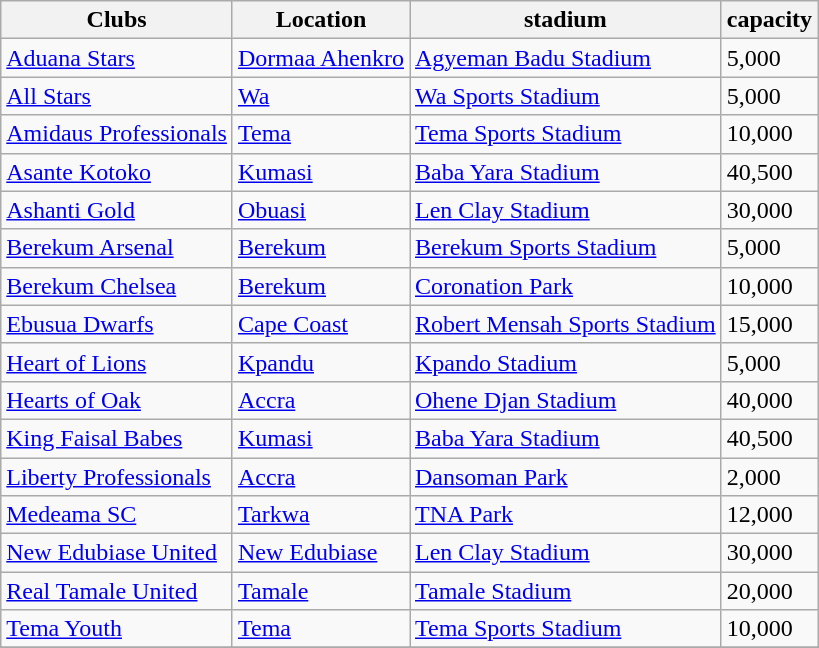<table class="wikitable sortable" style="text-align:left;">
<tr>
<th>Clubs</th>
<th>Location</th>
<th>stadium</th>
<th>capacity</th>
</tr>
<tr>
<td><a href='#'>Aduana Stars</a></td>
<td><a href='#'>Dormaa Ahenkro</a></td>
<td><a href='#'>Agyeman Badu Stadium</a></td>
<td align="centre">5,000</td>
</tr>
<tr>
<td><a href='#'>All Stars</a></td>
<td><a href='#'>Wa</a></td>
<td><a href='#'>Wa Sports Stadium</a></td>
<td align="centre">5,000</td>
</tr>
<tr>
<td><a href='#'>Amidaus Professionals</a></td>
<td><a href='#'>Tema</a></td>
<td><a href='#'>Tema Sports Stadium</a></td>
<td align="centre">10,000</td>
</tr>
<tr>
<td><a href='#'>Asante Kotoko</a></td>
<td><a href='#'>Kumasi</a></td>
<td><a href='#'>Baba Yara Stadium</a></td>
<td align="centre">40,500</td>
</tr>
<tr>
<td><a href='#'>Ashanti Gold</a></td>
<td><a href='#'>Obuasi</a></td>
<td><a href='#'>Len Clay Stadium</a></td>
<td align="centre">30,000</td>
</tr>
<tr>
<td><a href='#'>Berekum Arsenal</a></td>
<td><a href='#'>Berekum</a></td>
<td><a href='#'>Berekum Sports Stadium</a></td>
<td align="centre">5,000</td>
</tr>
<tr>
<td><a href='#'>Berekum Chelsea</a></td>
<td><a href='#'>Berekum</a></td>
<td><a href='#'>Coronation Park</a></td>
<td align="centre">10,000</td>
</tr>
<tr>
<td><a href='#'>Ebusua Dwarfs</a></td>
<td><a href='#'>Cape Coast</a></td>
<td><a href='#'>Robert Mensah Sports Stadium</a></td>
<td align="centre">15,000</td>
</tr>
<tr>
<td><a href='#'>Heart of Lions</a></td>
<td><a href='#'>Kpandu</a></td>
<td><a href='#'>Kpando Stadium</a></td>
<td align="centre">5,000</td>
</tr>
<tr>
<td><a href='#'>Hearts of Oak</a></td>
<td><a href='#'>Accra</a></td>
<td><a href='#'>Ohene Djan Stadium</a></td>
<td align="centre">40,000</td>
</tr>
<tr>
<td><a href='#'>King Faisal Babes</a></td>
<td><a href='#'>Kumasi</a></td>
<td><a href='#'>Baba Yara Stadium</a></td>
<td align="centre">40,500</td>
</tr>
<tr>
<td><a href='#'>Liberty Professionals</a></td>
<td><a href='#'>Accra</a></td>
<td><a href='#'>Dansoman Park</a></td>
<td align="centre">2,000</td>
</tr>
<tr>
<td><a href='#'>Medeama SC</a></td>
<td><a href='#'>Tarkwa</a></td>
<td><a href='#'>TNA Park</a></td>
<td align="centre">12,000</td>
</tr>
<tr>
<td><a href='#'>New Edubiase United</a></td>
<td><a href='#'>New Edubiase</a></td>
<td><a href='#'>Len Clay Stadium</a></td>
<td align="centre">30,000</td>
</tr>
<tr>
<td><a href='#'>Real Tamale United</a></td>
<td><a href='#'>Tamale</a></td>
<td><a href='#'>Tamale Stadium</a></td>
<td align="centre">20,000</td>
</tr>
<tr>
<td><a href='#'>Tema Youth</a></td>
<td><a href='#'>Tema</a></td>
<td><a href='#'>Tema Sports Stadium</a></td>
<td align="centre">10,000</td>
</tr>
<tr>
</tr>
</table>
